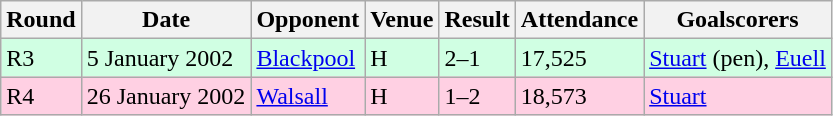<table class="wikitable">
<tr>
<th>Round</th>
<th>Date</th>
<th>Opponent</th>
<th>Venue</th>
<th>Result</th>
<th>Attendance</th>
<th>Goalscorers</th>
</tr>
<tr style="background-color: #d0ffe3;">
<td>R3</td>
<td>5 January 2002</td>
<td><a href='#'>Blackpool</a></td>
<td>H</td>
<td>2–1</td>
<td>17,525</td>
<td><a href='#'>Stuart</a> (pen), <a href='#'>Euell</a></td>
</tr>
<tr style="background-color: #ffd0e3;">
<td>R4</td>
<td>26 January 2002</td>
<td><a href='#'>Walsall</a></td>
<td>H</td>
<td>1–2</td>
<td>18,573</td>
<td><a href='#'>Stuart</a></td>
</tr>
</table>
